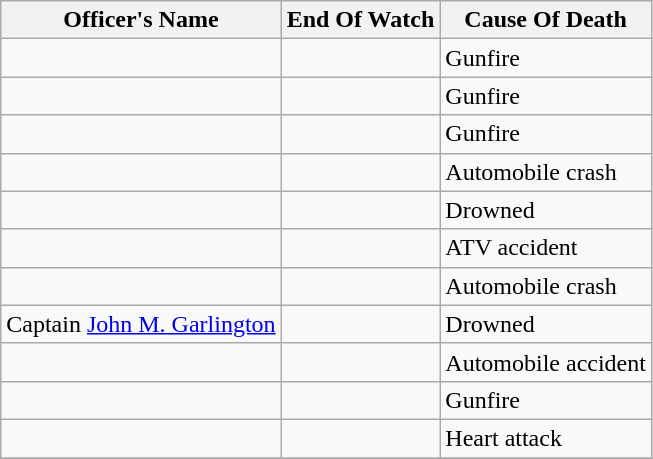<table class="wikitable">
<tr>
<th>Officer's Name</th>
<th>End Of Watch</th>
<th>Cause Of Death</th>
</tr>
<tr>
<td></td>
<td></td>
<td>Gunfire</td>
</tr>
<tr>
<td></td>
<td></td>
<td>Gunfire</td>
</tr>
<tr>
<td></td>
<td></td>
<td>Gunfire</td>
</tr>
<tr>
<td></td>
<td></td>
<td>Automobile crash</td>
</tr>
<tr>
<td></td>
<td></td>
<td>Drowned</td>
</tr>
<tr>
<td></td>
<td></td>
<td>ATV accident</td>
</tr>
<tr>
<td></td>
<td></td>
<td>Automobile crash</td>
</tr>
<tr>
<td>Captain <a href='#'>John M. Garlington</a></td>
<td></td>
<td>Drowned</td>
</tr>
<tr>
<td></td>
<td></td>
<td>Automobile accident</td>
</tr>
<tr>
<td></td>
<td></td>
<td>Gunfire</td>
</tr>
<tr>
<td></td>
<td></td>
<td>Heart attack</td>
</tr>
<tr>
</tr>
</table>
